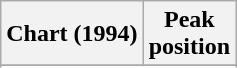<table class="wikitable sortable">
<tr>
<th align="left">Chart (1994)</th>
<th align="center">Peak<br>position</th>
</tr>
<tr>
</tr>
<tr>
</tr>
</table>
